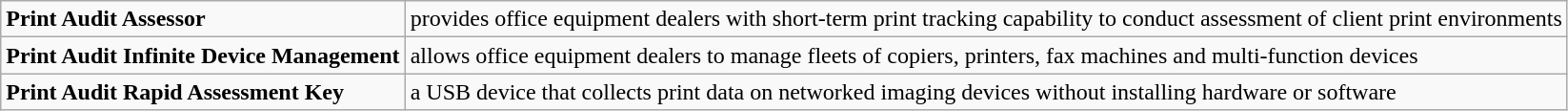<table class="wikitable">
<tr>
<td><strong>Print Audit Assessor</strong></td>
<td>provides office equipment dealers with short-term print tracking capability to conduct assessment of client print environments</td>
</tr>
<tr>
<td><strong>Print Audit Infinite Device Management</strong></td>
<td>allows office equipment dealers to manage fleets of copiers, printers, fax machines and multi-function devices</td>
</tr>
<tr>
<td><strong>Print Audit Rapid Assessment Key</strong></td>
<td>a USB device that collects print data on networked imaging devices without installing hardware or software</td>
</tr>
</table>
